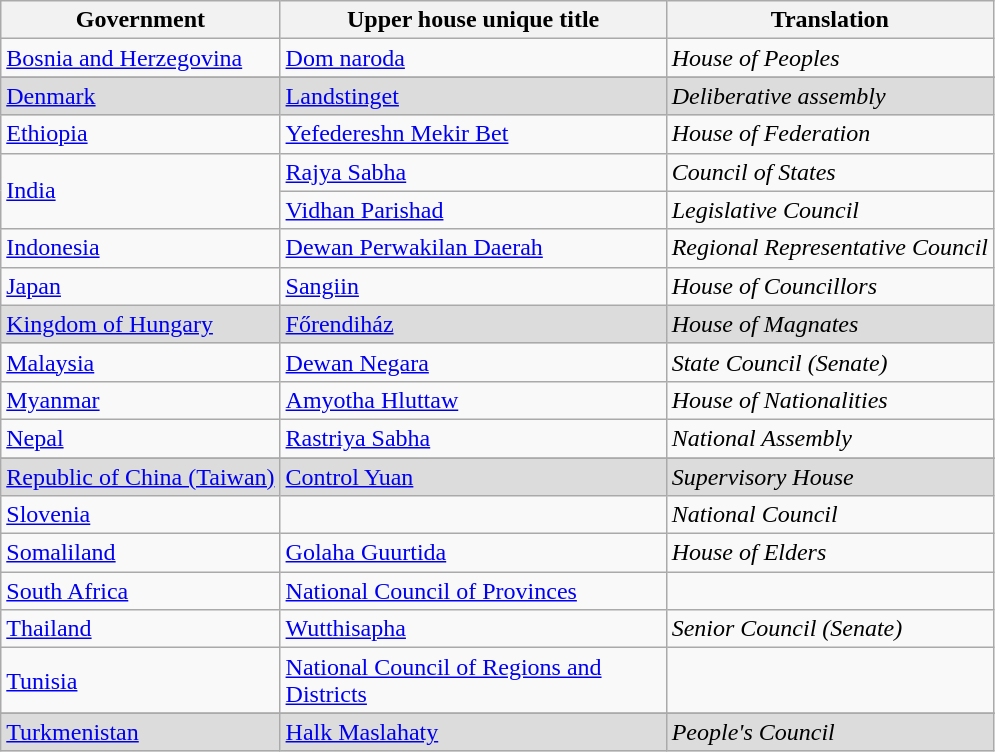<table class="wikitable">
<tr>
<th>Government</th>
<th width=250px>Upper house unique title</th>
<th>Translation</th>
</tr>
<tr>
<td> <a href='#'>Bosnia and Herzegovina</a></td>
<td><a href='#'>Dom naroda</a></td>
<td><em>House of Peoples</em></td>
</tr>
<tr>
</tr>
<tr style="background:#DCDCDC">
<td> <a href='#'>Denmark</a></td>
<td><a href='#'>Landstinget</a></td>
<td><em>Deliberative assembly</em></td>
</tr>
<tr>
<td> <a href='#'>Ethiopia</a></td>
<td><a href='#'>Yefedereshn Mekir Bet</a></td>
<td><em>House of Federation</em></td>
</tr>
<tr>
<td rowspan=2> <a href='#'>India</a></td>
<td><a href='#'>Rajya Sabha</a></td>
<td><em>Council of States</em></td>
</tr>
<tr>
<td><a href='#'>Vidhan Parishad</a></td>
<td><em>Legislative Council</em></td>
</tr>
<tr>
<td> <a href='#'>Indonesia</a></td>
<td><a href='#'>Dewan Perwakilan Daerah</a></td>
<td><em>Regional Representative Council</em></td>
</tr>
<tr>
<td> <a href='#'>Japan</a></td>
<td><a href='#'>Sangiin</a></td>
<td><em>House of Councillors</em></td>
</tr>
<tr style="background:#DCDCDC">
<td> <a href='#'>Kingdom of Hungary</a></td>
<td><a href='#'>Főrendiház</a></td>
<td><em>House of Magnates</em></td>
</tr>
<tr>
<td> <a href='#'>Malaysia</a></td>
<td><a href='#'>Dewan Negara</a></td>
<td><em>State Council (Senate)</em></td>
</tr>
<tr>
<td> <a href='#'>Myanmar</a></td>
<td><a href='#'>Amyotha Hluttaw</a></td>
<td><em>House of Nationalities</em></td>
</tr>
<tr>
<td> <a href='#'>Nepal</a></td>
<td><a href='#'>Rastriya Sabha</a></td>
<td><em>National Assembly</em></td>
</tr>
<tr>
</tr>
<tr style="background:#DCDCDC">
<td> <a href='#'>Republic of China (Taiwan)</a></td>
<td><a href='#'>Control Yuan</a></td>
<td><em>Supervisory House</em></td>
</tr>
<tr>
<td> <a href='#'>Slovenia</a></td>
<td></td>
<td><em>National Council</em></td>
</tr>
<tr>
<td> <a href='#'>Somaliland</a></td>
<td><a href='#'>Golaha Guurtida</a></td>
<td><em>House of Elders</em></td>
</tr>
<tr>
<td> <a href='#'>South Africa</a></td>
<td><a href='#'>National Council of Provinces</a></td>
<td></td>
</tr>
<tr>
<td> <a href='#'>Thailand</a></td>
<td><a href='#'>Wutthisapha</a></td>
<td><em>Senior Council (Senate)</em></td>
</tr>
<tr>
<td> <a href='#'>Tunisia</a></td>
<td><a href='#'>National Council of Regions and Districts</a></td>
<td></td>
</tr>
<tr>
</tr>
<tr style="background:#DCDCDC">
<td> <a href='#'>Turkmenistan</a></td>
<td><a href='#'>Halk Maslahaty</a></td>
<td><em>People's Council</em></td>
</tr>
</table>
